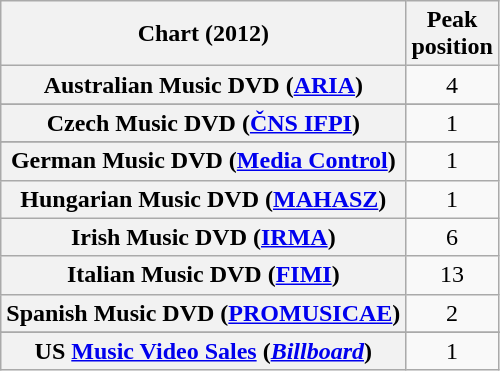<table class="wikitable sortable plainrowheaders" style="text-align:center">
<tr>
<th scope="col">Chart (2012)</th>
<th scope="col">Peak<br>position</th>
</tr>
<tr>
<th scope="row">Australian Music DVD (<a href='#'>ARIA</a>)</th>
<td>4</td>
</tr>
<tr>
</tr>
<tr>
</tr>
<tr>
</tr>
<tr>
<th scope="row">Czech Music DVD (<a href='#'>ČNS IFPI</a>)</th>
<td>1</td>
</tr>
<tr>
</tr>
<tr>
</tr>
<tr>
</tr>
<tr>
</tr>
<tr>
<th scope="row">German Music DVD (<a href='#'>Media Control</a>)</th>
<td>1</td>
</tr>
<tr>
<th scope="row">Hungarian Music DVD (<a href='#'>MAHASZ</a>)</th>
<td>1</td>
</tr>
<tr>
<th scope="row">Irish Music DVD (<a href='#'>IRMA</a>)</th>
<td>6</td>
</tr>
<tr>
<th scope="row">Italian Music DVD (<a href='#'>FIMI</a>)</th>
<td>13</td>
</tr>
<tr>
<th scope="row">Spanish Music DVD (<a href='#'>PROMUSICAE</a>)</th>
<td>2</td>
</tr>
<tr>
</tr>
<tr>
</tr>
<tr>
<th scope="row">US <a href='#'>Music Video Sales</a> (<em><a href='#'>Billboard</a></em>)</th>
<td>1</td>
</tr>
</table>
